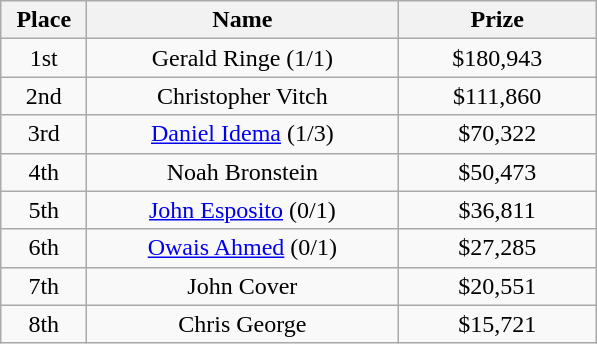<table class="wikitable">
<tr>
<th width="50">Place</th>
<th width="200">Name</th>
<th width="125">Prize</th>
</tr>
<tr>
<td align = "center">1st</td>
<td align = "center">Gerald Ringe (1/1)</td>
<td align = "center">$180,943</td>
</tr>
<tr>
<td align = "center">2nd</td>
<td align = "center">Christopher Vitch</td>
<td align = "center">$111,860</td>
</tr>
<tr>
<td align = "center">3rd</td>
<td align = "center"><a href='#'>Daniel Idema</a> (1/3)</td>
<td align = "center">$70,322</td>
</tr>
<tr>
<td align = "center">4th</td>
<td align = "center">Noah Bronstein</td>
<td align = "center">$50,473</td>
</tr>
<tr>
<td align = "center">5th</td>
<td align = "center"><a href='#'>John Esposito</a> (0/1)</td>
<td align = "center">$36,811</td>
</tr>
<tr>
<td align = "center">6th</td>
<td align = "center"><a href='#'>Owais Ahmed</a> (0/1)</td>
<td align = "center">$27,285</td>
</tr>
<tr>
<td align = "center">7th</td>
<td align = "center">John Cover</td>
<td align = "center">$20,551</td>
</tr>
<tr>
<td align = "center">8th</td>
<td align = "center">Chris George</td>
<td align = "center">$15,721</td>
</tr>
</table>
